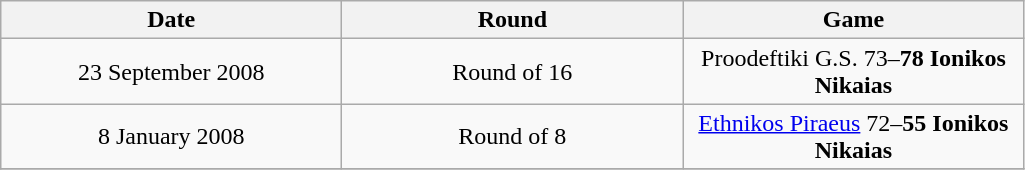<table class="wikitable" style="text-align:center">
<tr>
<th width=220>Date</th>
<th width=220>Round</th>
<th width=220>Game</th>
</tr>
<tr>
<td>23 September 2008</td>
<td>Round of 16</td>
<td>Proodeftiki G.S. 73–<strong>78</strong> <strong>Ionikos Nikaias</strong></td>
</tr>
<tr>
<td>8 January 2008</td>
<td>Round of 8</td>
<td><a href='#'>Ethnikos Piraeus</a>  72–<strong>55</strong>  <strong>Ionikos Nikaias</strong></td>
</tr>
<tr>
</tr>
</table>
